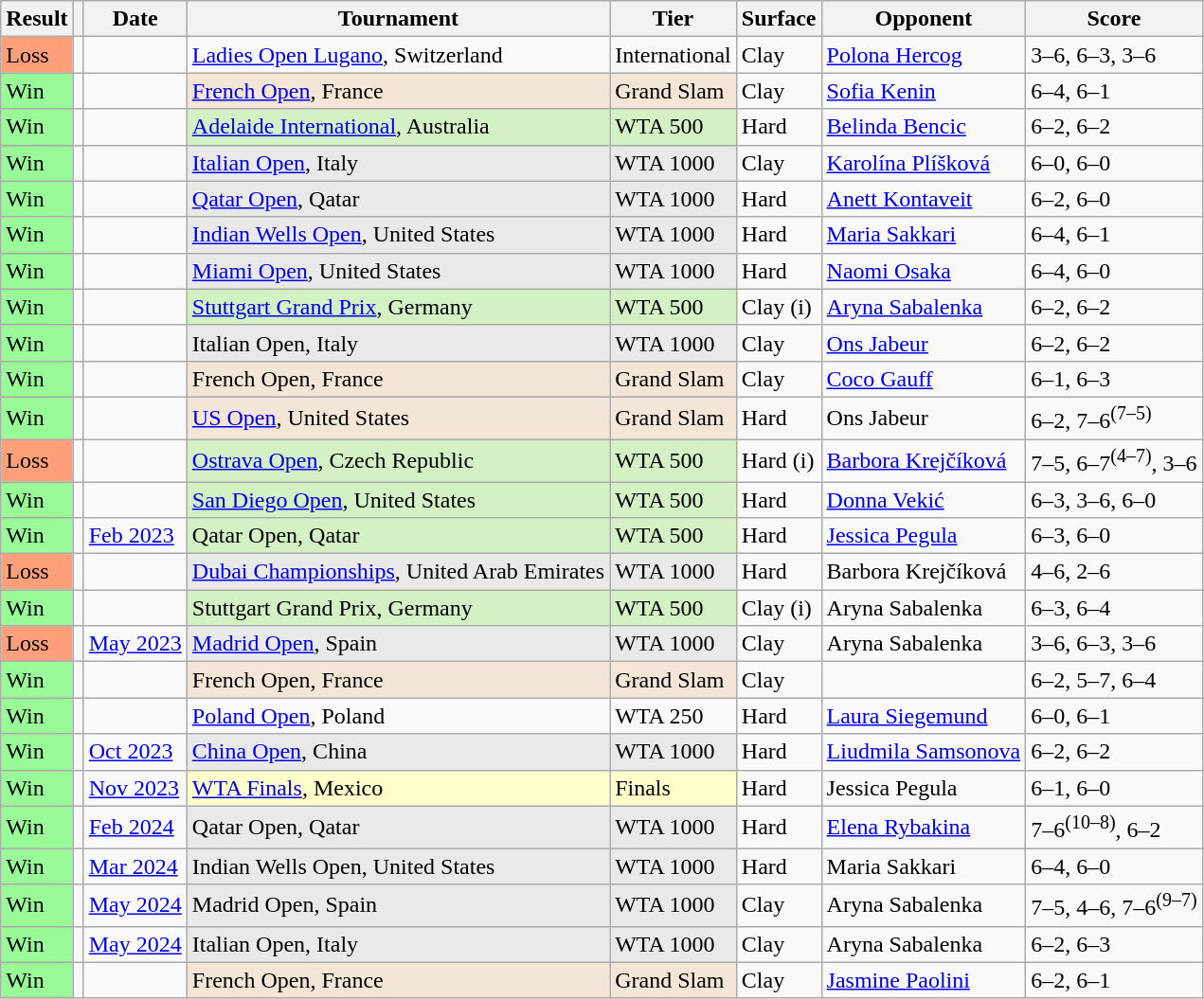<table class="sortable wikitable nowrap">
<tr>
<th scope="col">Result</th>
<th scope="col" class="unsortable"></th>
<th scope="col">Date</th>
<th scope="col">Tournament</th>
<th scope="col">Tier</th>
<th scope="col">Surface</th>
<th scope="col">Opponent</th>
<th scope="col" class="unsortable">Score</th>
</tr>
<tr>
<td style=background:#ffa07a>Loss</td>
<td></td>
<td><a href='#'></a></td>
<td><a href='#'>Ladies Open Lugano</a>, Switzerland</td>
<td>International</td>
<td>Clay</td>
<td> <a href='#'>Polona Hercog</a></td>
<td>3–6, 6–3, 3–6</td>
</tr>
<tr>
<td style=background:#98fb98>Win</td>
<td></td>
<td><a href='#'></a></td>
<td style=background:#f3e6d7><a href='#'>French Open</a>, France</td>
<td style=background:#f3e6d7>Grand Slam</td>
<td>Clay</td>
<td> <a href='#'>Sofia Kenin</a></td>
<td>6–4, 6–1</td>
</tr>
<tr>
<td style=background:#98fb98>Win</td>
<td></td>
<td><a href='#'></a></td>
<td style=background:#d4f1c5><a href='#'>Adelaide International</a>, Australia</td>
<td style=background:#d4f1c5>WTA 500</td>
<td>Hard</td>
<td> <a href='#'>Belinda Bencic</a></td>
<td>6–2, 6–2</td>
</tr>
<tr>
<td style=background:#98fb98>Win</td>
<td></td>
<td><a href='#'></a></td>
<td style=background:#e9e9e9><a href='#'>Italian Open</a>, Italy</td>
<td style=background:#e9e9e9>WTA 1000</td>
<td>Clay</td>
<td> <a href='#'>Karolína Plíšková</a></td>
<td>6–0, 6–0</td>
</tr>
<tr>
<td style=background:#98fb98>Win</td>
<td></td>
<td><a href='#'></a></td>
<td style=background:#e9e9e9><a href='#'>Qatar Open</a>, Qatar</td>
<td style=background:#e9e9e9>WTA 1000</td>
<td>Hard</td>
<td> <a href='#'>Anett Kontaveit</a></td>
<td>6–2, 6–0</td>
</tr>
<tr>
<td style=background:#98fb98>Win</td>
<td></td>
<td><a href='#'></a></td>
<td style=background:#e9e9e9><a href='#'>Indian Wells Open</a>, United States</td>
<td style=background:#e9e9e9>WTA 1000</td>
<td>Hard</td>
<td> <a href='#'>Maria Sakkari</a></td>
<td>6–4, 6–1</td>
</tr>
<tr>
<td style=background:#98fb98>Win</td>
<td></td>
<td><a href='#'></a></td>
<td style=background:#e9e9e9><a href='#'>Miami Open</a>, United States</td>
<td style=background:#e9e9e9>WTA 1000</td>
<td>Hard</td>
<td> <a href='#'>Naomi Osaka</a></td>
<td>6–4, 6–0</td>
</tr>
<tr>
<td style=background:#98fb98>Win</td>
<td></td>
<td><a href='#'></a></td>
<td style=background:#d4f1c5><a href='#'>Stuttgart Grand Prix</a>, Germany</td>
<td style=background:#d4f1c5>WTA 500</td>
<td>Clay (i)</td>
<td> <a href='#'>Aryna Sabalenka</a></td>
<td>6–2, 6–2</td>
</tr>
<tr>
<td style=background:#98fb98>Win</td>
<td></td>
<td><a href='#'></a></td>
<td style=background:#e9e9e9>Italian Open, Italy </td>
<td style=background:#e9e9e9>WTA 1000</td>
<td>Clay</td>
<td> <a href='#'>Ons Jabeur</a></td>
<td>6–2, 6–2</td>
</tr>
<tr>
<td style=background:#98fb98>Win</td>
<td></td>
<td><a href='#'></a></td>
<td style=background:#f3e6d7>French Open, France </td>
<td style=background:#f3e6d7>Grand Slam</td>
<td>Clay</td>
<td> <a href='#'>Coco Gauff</a></td>
<td>6–1, 6–3</td>
</tr>
<tr>
<td style=background:#98fb98>Win</td>
<td></td>
<td><a href='#'></a></td>
<td style=background:#f3e6d7><a href='#'>US Open</a>, United States</td>
<td style=background:#f3e6d7>Grand Slam</td>
<td>Hard</td>
<td> Ons Jabeur</td>
<td>6–2, 7–6<sup>(7–5)</sup></td>
</tr>
<tr>
<td style=background:#ffa07a>Loss</td>
<td></td>
<td><a href='#'></a></td>
<td style=background:#d4f1c5><a href='#'>Ostrava Open</a>, Czech Republic</td>
<td style=background:#d4f1c5>WTA 500</td>
<td>Hard (i)</td>
<td> <a href='#'>Barbora Krejčíková</a></td>
<td>7–5, 6–7<sup>(4–7)</sup>, 3–6</td>
</tr>
<tr>
<td style=background:#98fb98>Win</td>
<td></td>
<td><a href='#'></a></td>
<td style=background:#d4f1c5><a href='#'>San Diego Open</a>, United States</td>
<td style=background:#d4f1c5>WTA 500</td>
<td>Hard</td>
<td> <a href='#'>Donna Vekić</a></td>
<td>6–3, 3–6, 6–0</td>
</tr>
<tr>
<td style=background:#98fb98>Win</td>
<td></td>
<td><a href='#'>Feb 2023</a></td>
<td style=background:#d4f1c5>Qatar Open, Qatar </td>
<td style=background:#d4f1c5>WTA 500</td>
<td>Hard</td>
<td> <a href='#'>Jessica Pegula</a></td>
<td>6–3, 6–0</td>
</tr>
<tr>
<td style=background:#ffa07a>Loss</td>
<td></td>
<td><a href='#'></a></td>
<td style=background:#e9e9e9><a href='#'>Dubai Championships</a>, United Arab Emirates</td>
<td style=background:#e9e9e9>WTA 1000</td>
<td>Hard</td>
<td> Barbora Krejčíková</td>
<td>4–6, 2–6</td>
</tr>
<tr>
<td style=background:#98fb98>Win</td>
<td></td>
<td><a href='#'></a></td>
<td style=background:#d4f1c5>Stuttgart Grand Prix, Germany </td>
<td style=background:#d4f1c5>WTA 500</td>
<td>Clay (i)</td>
<td> Aryna Sabalenka</td>
<td>6–3, 6–4</td>
</tr>
<tr>
<td style=background:#ffa07a>Loss</td>
<td></td>
<td><a href='#'>May 2023</a></td>
<td style=background:#e9e9e9><a href='#'>Madrid Open</a>, Spain</td>
<td style=background:#e9e9e9>WTA 1000</td>
<td>Clay</td>
<td> Aryna Sabalenka</td>
<td>3–6, 6–3, 3–6</td>
</tr>
<tr>
<td style=background:#98fb98>Win</td>
<td></td>
<td><a href='#'></a></td>
<td style=background:#f3e6d7>French Open, France </td>
<td style=background:#f3e6d7>Grand Slam</td>
<td>Clay</td>
<td></td>
<td>6–2, 5–7, 6–4</td>
</tr>
<tr>
<td style=background:#98fb98>Win</td>
<td></td>
<td><a href='#'></a></td>
<td><a href='#'>Poland Open</a>, Poland</td>
<td>WTA 250</td>
<td>Hard</td>
<td> <a href='#'>Laura Siegemund</a></td>
<td>6–0, 6–1</td>
</tr>
<tr>
<td style=background:#98fb98>Win</td>
<td></td>
<td><a href='#'>Oct 2023</a></td>
<td style=background:#e9e9e9><a href='#'>China Open</a>, China</td>
<td style=background:#e9e9e9>WTA 1000</td>
<td>Hard</td>
<td> <a href='#'>Liudmila Samsonova</a></td>
<td>6–2, 6–2</td>
</tr>
<tr>
<td style=background:#98fb98>Win</td>
<td></td>
<td><a href='#'>Nov 2023</a></td>
<td style=background:#ffffcc><a href='#'>WTA Finals</a>, Mexico</td>
<td style=background:#ffffcc>Finals</td>
<td>Hard</td>
<td> Jessica Pegula</td>
<td>6–1, 6–0</td>
</tr>
<tr>
<td style=background:#98fb98>Win</td>
<td></td>
<td><a href='#'>Feb 2024</a></td>
<td style=background:#e9e9e9>Qatar Open, Qatar </td>
<td style=background:#e9e9e9>WTA 1000</td>
<td>Hard</td>
<td> <a href='#'>Elena Rybakina</a></td>
<td>7–6<sup>(10–8)</sup>, 6–2</td>
</tr>
<tr>
<td style=background:#98fb98>Win</td>
<td></td>
<td><a href='#'>Mar 2024</a></td>
<td style=background:#e9e9e9>Indian Wells Open, United States </td>
<td style=background:#e9e9e9>WTA 1000</td>
<td>Hard</td>
<td> Maria Sakkari</td>
<td>6–4, 6–0</td>
</tr>
<tr>
<td style=background:#98fb98>Win</td>
<td></td>
<td><a href='#'>May 2024</a></td>
<td style=background:#e9e9e9>Madrid Open, Spain</td>
<td style=background:#e9e9e9>WTA 1000</td>
<td>Clay</td>
<td> Aryna Sabalenka</td>
<td>7–5, 4–6, 7–6<sup>(9–7)</sup></td>
</tr>
<tr>
<td style=background:#98fb98>Win</td>
<td></td>
<td><a href='#'>May 2024</a></td>
<td style=background:#e9e9e9>Italian Open, Italy </td>
<td style=background:#e9e9e9>WTA 1000</td>
<td>Clay</td>
<td> Aryna Sabalenka</td>
<td>6–2, 6–3</td>
</tr>
<tr>
<td style=background:#98fb98>Win</td>
<td></td>
<td><a href='#'></a></td>
<td style=background:#f3e6d7>French Open, France </td>
<td style=background:#f3e6d7>Grand Slam</td>
<td>Clay</td>
<td> <a href='#'>Jasmine Paolini</a></td>
<td>6–2, 6–1</td>
</tr>
</table>
